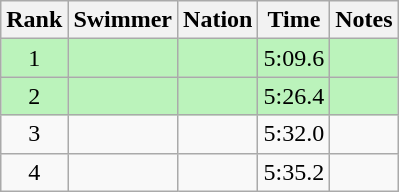<table class="wikitable sortable" style="text-align:center">
<tr>
<th>Rank</th>
<th>Swimmer</th>
<th>Nation</th>
<th>Time</th>
<th>Notes</th>
</tr>
<tr style="background:#bbf3bb;">
<td>1</td>
<td align=left></td>
<td align=left></td>
<td>5:09.6</td>
<td></td>
</tr>
<tr style="background:#bbf3bb;">
<td>2</td>
<td align=left></td>
<td align=left></td>
<td>5:26.4</td>
<td></td>
</tr>
<tr>
<td>3</td>
<td align=left></td>
<td align=left></td>
<td>5:32.0</td>
<td></td>
</tr>
<tr>
<td>4</td>
<td align=left></td>
<td align=left></td>
<td>5:35.2</td>
<td></td>
</tr>
</table>
